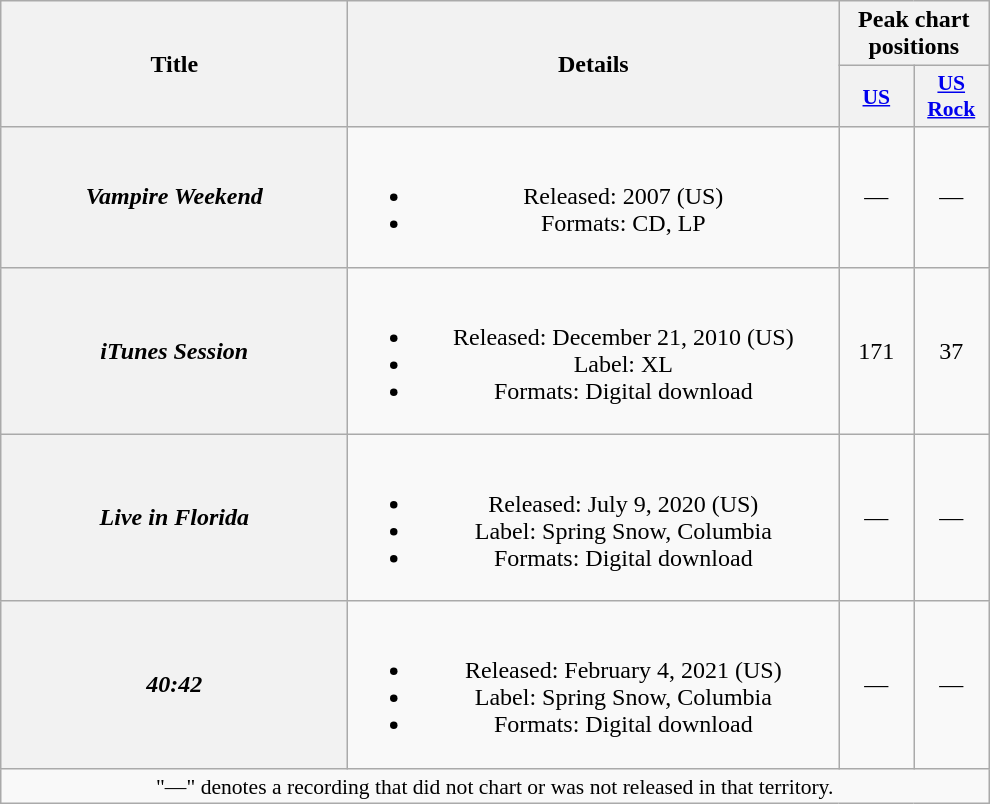<table class="wikitable plainrowheaders" style="text-align:center;">
<tr>
<th scope="col" rowspan="2" style="width:14em;">Title</th>
<th scope="col" rowspan="2" style="width:20em;">Details</th>
<th scope="col" colspan="2">Peak chart<br>positions</th>
</tr>
<tr>
<th scope="col" style="width:3em;font-size:90%;"><a href='#'>US</a><br></th>
<th scope="col" style="width:3em;font-size:90%;"><a href='#'>US<br>Rock</a><br></th>
</tr>
<tr>
<th scope="row"><em>Vampire Weekend</em></th>
<td><br><ul><li>Released: 2007 <span>(US)</span></li><li>Formats: CD, LP</li></ul></td>
<td>—</td>
<td>—</td>
</tr>
<tr>
<th scope="row"><em>iTunes Session</em></th>
<td><br><ul><li>Released: December 21, 2010 <span>(US)</span></li><li>Label: XL</li><li>Formats: Digital download</li></ul></td>
<td>171</td>
<td>37</td>
</tr>
<tr>
<th scope="row"><em>Live in Florida</em></th>
<td><br><ul><li>Released: July 9, 2020 <span>(US)</span></li><li>Label: Spring Snow, Columbia</li><li>Formats: Digital download</li></ul></td>
<td>—</td>
<td>—</td>
</tr>
<tr>
<th scope="row"><em>40:42</em></th>
<td><br><ul><li>Released: February 4, 2021 <span>(US)</span></li><li>Label: Spring Snow, Columbia</li><li>Formats: Digital download</li></ul></td>
<td>—</td>
<td>—</td>
</tr>
<tr>
<td colspan="5" style="font-size:90%">"—" denotes a recording that did not chart or was not released in that territory.</td>
</tr>
</table>
